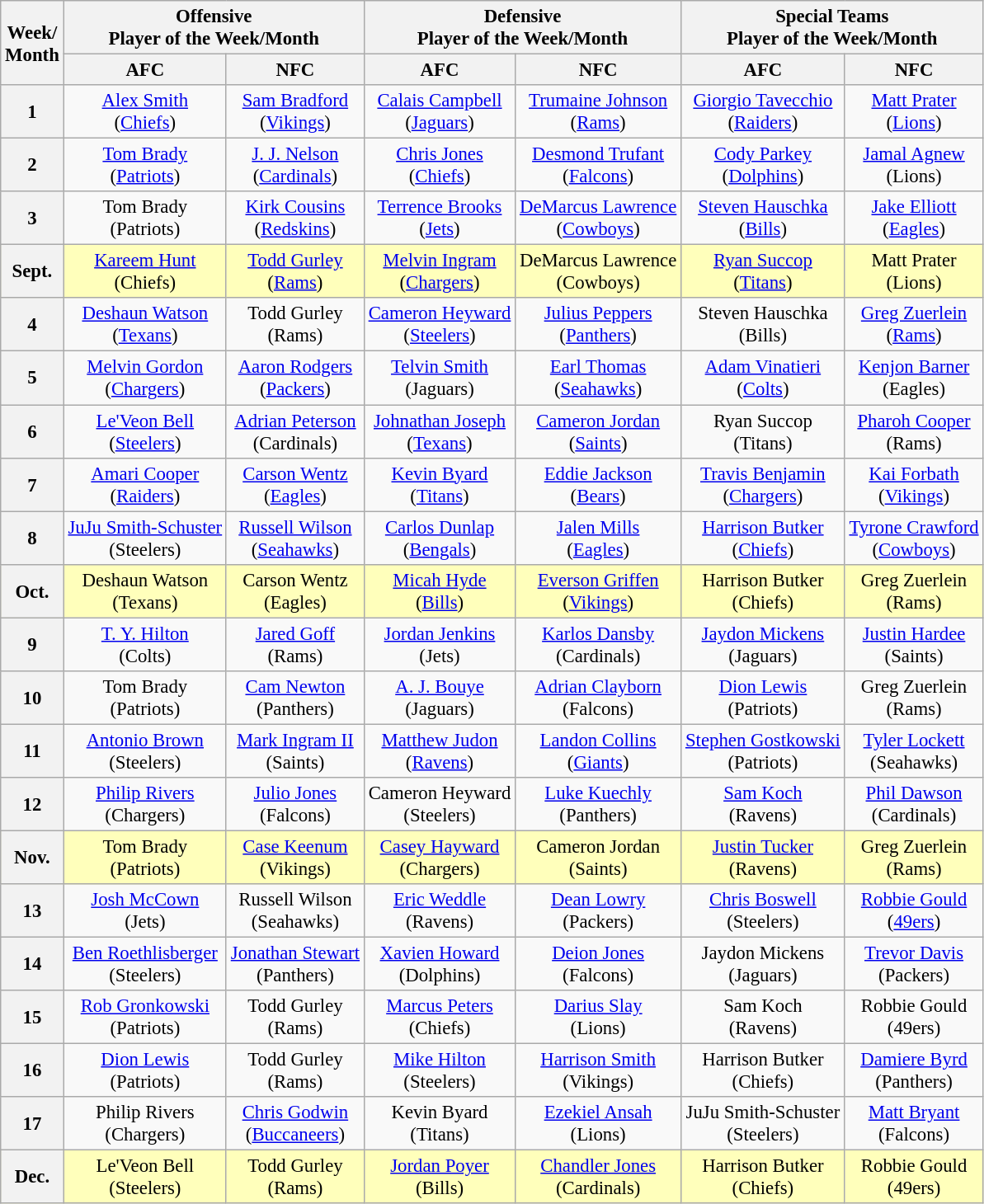<table class="wikitable" style="font-size: 95%; text-align: center;">
<tr>
<th rowspan=2>Week/<br>Month</th>
<th colspan=2>Offensive<br>Player of the Week/Month</th>
<th colspan=2>Defensive<br>Player of the Week/Month</th>
<th colspan=2>Special Teams<br>Player of the Week/Month</th>
</tr>
<tr>
<th>AFC</th>
<th>NFC</th>
<th>AFC</th>
<th>NFC</th>
<th>AFC</th>
<th>NFC</th>
</tr>
<tr>
<th>1</th>
<td><a href='#'>Alex Smith</a><br>(<a href='#'>Chiefs</a>)</td>
<td><a href='#'>Sam Bradford</a><br>(<a href='#'>Vikings</a>)</td>
<td><a href='#'>Calais Campbell</a><br>(<a href='#'>Jaguars</a>)</td>
<td><a href='#'>Trumaine Johnson</a><br>(<a href='#'>Rams</a>)</td>
<td><a href='#'>Giorgio Tavecchio</a><br>(<a href='#'>Raiders</a>)</td>
<td><a href='#'>Matt Prater</a><br>(<a href='#'>Lions</a>)</td>
</tr>
<tr>
<th>2</th>
<td><a href='#'>Tom Brady</a><br>(<a href='#'>Patriots</a>)</td>
<td><a href='#'>J. J. Nelson</a><br>(<a href='#'>Cardinals</a>)</td>
<td><a href='#'>Chris Jones</a><br>(<a href='#'>Chiefs</a>)</td>
<td><a href='#'>Desmond Trufant</a><br>(<a href='#'>Falcons</a>)</td>
<td><a href='#'>Cody Parkey</a><br>(<a href='#'>Dolphins</a>)</td>
<td><a href='#'>Jamal Agnew</a><br>(Lions)</td>
</tr>
<tr>
<th>3</th>
<td>Tom Brady<br>(Patriots)</td>
<td><a href='#'>Kirk Cousins</a><br>(<a href='#'>Redskins</a>)</td>
<td><a href='#'>Terrence Brooks</a><br>(<a href='#'>Jets</a>)</td>
<td><a href='#'>DeMarcus Lawrence</a><br>(<a href='#'>Cowboys</a>)</td>
<td><a href='#'>Steven Hauschka</a><br>(<a href='#'>Bills</a>)</td>
<td><a href='#'>Jake Elliott</a><br>(<a href='#'>Eagles</a>)</td>
</tr>
<tr style="background:#ffb;">
<th><strong>Sept.</strong></th>
<td><a href='#'>Kareem Hunt</a><br>(Chiefs)</td>
<td><a href='#'>Todd Gurley</a><br>(<a href='#'>Rams</a>)</td>
<td><a href='#'>Melvin Ingram</a><br>(<a href='#'>Chargers</a>)</td>
<td>DeMarcus Lawrence<br>(Cowboys)</td>
<td><a href='#'>Ryan Succop</a><br>(<a href='#'>Titans</a>)</td>
<td>Matt Prater<br>(Lions)</td>
</tr>
<tr>
<th>4</th>
<td><a href='#'>Deshaun Watson</a><br>(<a href='#'>Texans</a>)</td>
<td>Todd Gurley<br>(Rams)</td>
<td><a href='#'>Cameron Heyward</a><br>(<a href='#'>Steelers</a>)</td>
<td><a href='#'>Julius Peppers</a><br>(<a href='#'>Panthers</a>)</td>
<td>Steven Hauschka<br>(Bills)</td>
<td><a href='#'>Greg Zuerlein</a><br>(<a href='#'>Rams</a>)</td>
</tr>
<tr>
<th>5</th>
<td><a href='#'>Melvin Gordon</a><br>(<a href='#'>Chargers</a>)</td>
<td><a href='#'>Aaron Rodgers</a><br>(<a href='#'>Packers</a>)</td>
<td><a href='#'>Telvin Smith</a><br>(Jaguars)</td>
<td><a href='#'>Earl Thomas</a><br>(<a href='#'>Seahawks</a>)</td>
<td><a href='#'>Adam Vinatieri</a><br>(<a href='#'>Colts</a>)</td>
<td><a href='#'>Kenjon Barner</a><br>(Eagles)</td>
</tr>
<tr>
<th>6</th>
<td><a href='#'>Le'Veon Bell</a><br>(<a href='#'>Steelers</a>)</td>
<td><a href='#'>Adrian Peterson</a><br>(Cardinals)</td>
<td><a href='#'>Johnathan Joseph</a><br>(<a href='#'>Texans</a>)</td>
<td><a href='#'>Cameron Jordan</a><br>(<a href='#'>Saints</a>)</td>
<td>Ryan Succop<br>(Titans)</td>
<td><a href='#'>Pharoh Cooper</a><br>(Rams)</td>
</tr>
<tr>
<th>7</th>
<td><a href='#'>Amari Cooper</a><br>(<a href='#'>Raiders</a>)</td>
<td><a href='#'>Carson Wentz</a><br>(<a href='#'>Eagles</a>)</td>
<td><a href='#'>Kevin Byard</a><br>(<a href='#'>Titans</a>)</td>
<td><a href='#'>Eddie Jackson</a><br>(<a href='#'>Bears</a>)</td>
<td><a href='#'>Travis Benjamin</a><br>(<a href='#'>Chargers</a>)</td>
<td><a href='#'>Kai Forbath</a><br>(<a href='#'>Vikings</a>)</td>
</tr>
<tr>
<th>8</th>
<td><a href='#'>JuJu Smith-Schuster</a><br>(Steelers)</td>
<td><a href='#'>Russell Wilson</a><br>(<a href='#'>Seahawks</a>)</td>
<td><a href='#'>Carlos Dunlap</a><br>(<a href='#'>Bengals</a>)</td>
<td><a href='#'>Jalen Mills</a><br>(<a href='#'>Eagles</a>)</td>
<td><a href='#'>Harrison Butker</a><br>(<a href='#'>Chiefs</a>)</td>
<td><a href='#'>Tyrone Crawford</a><br>(<a href='#'>Cowboys</a>)</td>
</tr>
<tr style="background:#ffb;">
<th><strong>Oct.</strong></th>
<td>Deshaun Watson<br>(Texans)</td>
<td>Carson Wentz<br>(Eagles)</td>
<td><a href='#'>Micah Hyde</a><br>(<a href='#'>Bills</a>)</td>
<td><a href='#'>Everson Griffen</a><br>(<a href='#'>Vikings</a>)</td>
<td>Harrison Butker<br>(Chiefs)</td>
<td>Greg Zuerlein<br>(Rams)</td>
</tr>
<tr>
<th>9</th>
<td><a href='#'>T. Y. Hilton</a><br>(Colts)</td>
<td><a href='#'>Jared Goff</a><br>(Rams)</td>
<td><a href='#'>Jordan Jenkins</a><br>(Jets)</td>
<td><a href='#'>Karlos Dansby</a><br>(Cardinals)</td>
<td><a href='#'>Jaydon Mickens</a><br>(Jaguars)</td>
<td><a href='#'>Justin Hardee</a><br>(Saints)</td>
</tr>
<tr>
<th>10</th>
<td>Tom Brady<br>(Patriots)</td>
<td><a href='#'>Cam Newton</a><br>(Panthers)</td>
<td><a href='#'>A. J. Bouye</a><br>(Jaguars)</td>
<td><a href='#'>Adrian Clayborn</a><br>(Falcons)</td>
<td><a href='#'>Dion Lewis</a><br>(Patriots)</td>
<td>Greg Zuerlein<br>(Rams)</td>
</tr>
<tr>
<th>11</th>
<td><a href='#'>Antonio Brown</a><br>(Steelers)</td>
<td><a href='#'>Mark Ingram II</a><br>(Saints)</td>
<td><a href='#'>Matthew Judon</a><br>(<a href='#'>Ravens</a>)</td>
<td><a href='#'>Landon Collins</a><br>(<a href='#'>Giants</a>)</td>
<td><a href='#'>Stephen Gostkowski</a><br>(Patriots)</td>
<td><a href='#'>Tyler Lockett</a><br>(Seahawks)</td>
</tr>
<tr>
<th>12</th>
<td><a href='#'>Philip Rivers</a><br>(Chargers)</td>
<td><a href='#'>Julio Jones</a><br>(Falcons)</td>
<td>Cameron Heyward<br>(Steelers)</td>
<td><a href='#'>Luke Kuechly</a><br>(Panthers)</td>
<td><a href='#'>Sam Koch</a><br>(Ravens)</td>
<td><a href='#'>Phil Dawson</a><br>(Cardinals)</td>
</tr>
<tr style="background:#ffb;">
<th><strong>Nov.</strong></th>
<td>Tom Brady<br>(Patriots)</td>
<td><a href='#'>Case Keenum</a><br>(Vikings)</td>
<td><a href='#'>Casey Hayward</a><br>(Chargers)</td>
<td>Cameron Jordan<br>(Saints)</td>
<td><a href='#'>Justin Tucker</a><br>(Ravens)</td>
<td>Greg Zuerlein<br>(Rams)</td>
</tr>
<tr>
<th>13</th>
<td><a href='#'>Josh McCown</a><br>(Jets)</td>
<td>Russell Wilson<br>(Seahawks)</td>
<td><a href='#'>Eric Weddle</a><br>(Ravens)</td>
<td><a href='#'>Dean Lowry</a><br>(Packers)</td>
<td><a href='#'>Chris Boswell</a><br>(Steelers)</td>
<td><a href='#'>Robbie Gould</a><br>(<a href='#'>49ers</a>)</td>
</tr>
<tr>
<th>14</th>
<td><a href='#'>Ben Roethlisberger</a><br>(Steelers)</td>
<td><a href='#'>Jonathan Stewart</a><br>(Panthers)</td>
<td><a href='#'>Xavien Howard</a><br>(Dolphins)</td>
<td><a href='#'>Deion Jones</a><br>(Falcons)</td>
<td>Jaydon Mickens<br>(Jaguars)</td>
<td><a href='#'>Trevor Davis</a><br>(Packers)</td>
</tr>
<tr>
<th>15</th>
<td><a href='#'>Rob Gronkowski</a><br>(Patriots)</td>
<td>Todd Gurley<br>(Rams)</td>
<td><a href='#'>Marcus Peters</a><br>(Chiefs)</td>
<td><a href='#'>Darius Slay</a><br>(Lions)</td>
<td>Sam Koch<br>(Ravens)</td>
<td>Robbie Gould<br>(49ers)</td>
</tr>
<tr>
<th>16</th>
<td><a href='#'>Dion Lewis</a><br>(Patriots)</td>
<td>Todd Gurley<br>(Rams)</td>
<td><a href='#'>Mike Hilton</a><br>(Steelers)</td>
<td><a href='#'>Harrison Smith</a><br>(Vikings)</td>
<td>Harrison Butker<br>(Chiefs)</td>
<td><a href='#'>Damiere Byrd</a><br>(Panthers)</td>
</tr>
<tr>
<th>17</th>
<td>Philip Rivers<br>(Chargers)</td>
<td><a href='#'>Chris Godwin</a><br>(<a href='#'>Buccaneers</a>)</td>
<td>Kevin Byard<br>(Titans)</td>
<td><a href='#'>Ezekiel Ansah</a><br>(Lions)</td>
<td>JuJu Smith-Schuster<br>(Steelers)</td>
<td><a href='#'>Matt Bryant</a><br>(Falcons)</td>
</tr>
<tr style="background:#ffb;">
<th><strong>Dec.</strong></th>
<td>Le'Veon Bell<br>(Steelers)</td>
<td>Todd Gurley<br>(Rams)</td>
<td><a href='#'>Jordan Poyer</a><br>(Bills)</td>
<td><a href='#'>Chandler Jones</a><br>(Cardinals)</td>
<td>Harrison Butker<br>(Chiefs)</td>
<td>Robbie Gould<br>(49ers)</td>
</tr>
</table>
